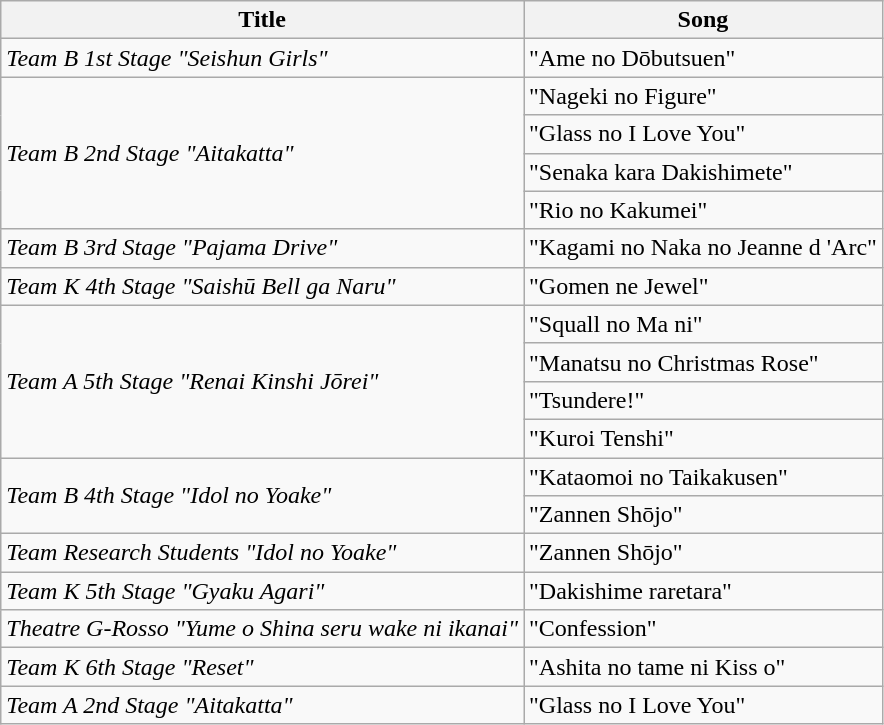<table class="wikitable">
<tr>
<th>Title</th>
<th>Song</th>
</tr>
<tr>
<td><em>Team B 1st Stage "Seishun Girls"</em></td>
<td>"Ame no Dōbutsuen"</td>
</tr>
<tr>
<td rowspan="4"><em>Team B 2nd Stage "Aitakatta"</em></td>
<td>"Nageki no Figure"</td>
</tr>
<tr>
<td>"Glass no I Love You"</td>
</tr>
<tr>
<td>"Senaka kara Dakishimete"</td>
</tr>
<tr>
<td>"Rio no Kakumei"</td>
</tr>
<tr>
<td><em>Team B 3rd Stage "Pajama Drive"</em></td>
<td>"Kagami no Naka no Jeanne d 'Arc"</td>
</tr>
<tr>
<td><em>Team K 4th Stage "Saishū Bell ga Naru"</em></td>
<td>"Gomen ne Jewel"</td>
</tr>
<tr>
<td rowspan="4"><em>Team A 5th Stage "Renai Kinshi Jōrei"</em></td>
<td>"Squall no Ma ni"</td>
</tr>
<tr>
<td>"Manatsu no Christmas Rose"</td>
</tr>
<tr>
<td>"Tsundere!"</td>
</tr>
<tr>
<td>"Kuroi Tenshi"</td>
</tr>
<tr>
<td rowspan="2"><em>Team B 4th Stage "Idol no Yoake"</em></td>
<td>"Kataomoi no Taikakusen"</td>
</tr>
<tr>
<td>"Zannen Shōjo"</td>
</tr>
<tr>
<td><em>Team Research Students "Idol no Yoake"</em></td>
<td>"Zannen Shōjo"</td>
</tr>
<tr>
<td><em>Team K 5th Stage "Gyaku Agari"</em></td>
<td>"Dakishime raretara"</td>
</tr>
<tr>
<td><em>Theatre G-Rosso "Yume o Shina seru wake ni ikanai"</em></td>
<td>"Confession"</td>
</tr>
<tr>
<td><em>Team K 6th Stage "Reset"</em></td>
<td>"Ashita no tame ni Kiss o"</td>
</tr>
<tr>
<td><em>Team A 2nd Stage "Aitakatta"</em></td>
<td>"Glass no I Love You"</td>
</tr>
</table>
